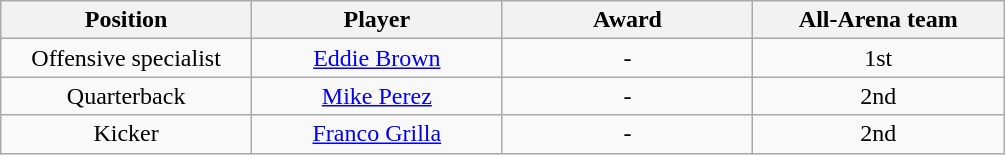<table class="wikitable sortable">
<tr>
<th bgcolor="#DDDDFF" width="20%">Position</th>
<th bgcolor="#DDDDFF" width="20%">Player</th>
<th bgcolor="#DDDDFF" width="20%">Award</th>
<th bgcolor="#DDDDFF" width="20%">All-Arena team</th>
</tr>
<tr align="center">
<td>Offensive specialist</td>
<td><a href='#'>Eddie Brown</a></td>
<td>-</td>
<td>1st</td>
</tr>
<tr align="center">
<td>Quarterback</td>
<td><a href='#'>Mike Perez</a></td>
<td>-</td>
<td>2nd</td>
</tr>
<tr align="center">
<td>Kicker</td>
<td><a href='#'>Franco Grilla</a></td>
<td>-</td>
<td>2nd</td>
</tr>
</table>
